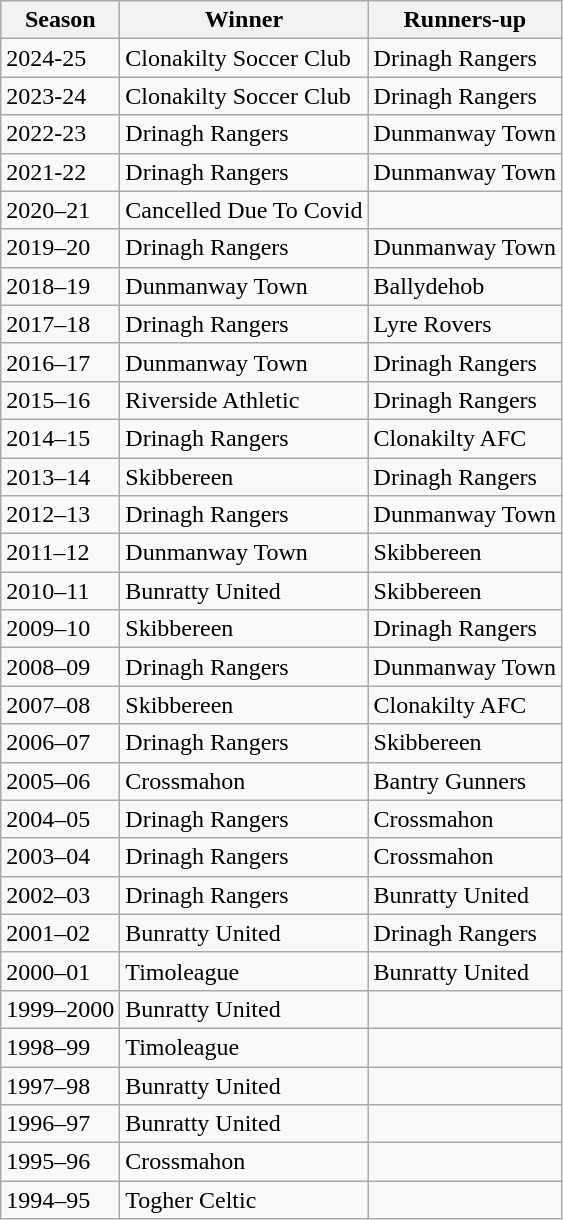<table class="wikitable collapsible">
<tr>
<th>Season</th>
<th>Winner</th>
<th>Runners-up</th>
</tr>
<tr 15B.C>
<td>2024-25</td>
<td>Clonakilty Soccer Club</td>
<td>Drinagh Rangers</td>
</tr>
<tr>
<td>2023-24</td>
<td>Clonakilty Soccer Club</td>
<td>Drinagh Rangers</td>
</tr>
<tr>
<td>2022-23</td>
<td>Drinagh Rangers</td>
<td>Dunmanway Town</td>
</tr>
<tr>
<td>2021-22</td>
<td>Drinagh Rangers</td>
<td>Dunmanway Town</td>
</tr>
<tr>
<td>2020–21</td>
<td>Cancelled Due To Covid</td>
</tr>
<tr>
<td>2019–20</td>
<td>Drinagh Rangers</td>
<td>Dunmanway Town</td>
</tr>
<tr>
<td>2018–19</td>
<td>Dunmanway Town</td>
<td>Ballydehob</td>
</tr>
<tr>
<td>2017–18</td>
<td>Drinagh Rangers</td>
<td>Lyre Rovers</td>
</tr>
<tr>
<td>2016–17</td>
<td>Dunmanway Town</td>
<td>Drinagh Rangers</td>
</tr>
<tr>
<td>2015–16</td>
<td>Riverside Athletic</td>
<td>Drinagh Rangers</td>
</tr>
<tr>
<td>2014–15</td>
<td>Drinagh Rangers</td>
<td>Clonakilty AFC</td>
</tr>
<tr>
<td>2013–14</td>
<td>Skibbereen</td>
<td>Drinagh Rangers</td>
</tr>
<tr>
<td>2012–13</td>
<td>Drinagh Rangers</td>
<td>Dunmanway Town</td>
</tr>
<tr>
<td>2011–12</td>
<td>Dunmanway Town</td>
<td>Skibbereen</td>
</tr>
<tr>
<td>2010–11</td>
<td>Bunratty United</td>
<td>Skibbereen</td>
</tr>
<tr>
<td>2009–10</td>
<td>Skibbereen</td>
<td>Drinagh Rangers</td>
</tr>
<tr>
<td>2008–09</td>
<td>Drinagh Rangers</td>
<td>Dunmanway Town</td>
</tr>
<tr>
<td>2007–08</td>
<td>Skibbereen</td>
<td>Clonakilty AFC</td>
</tr>
<tr>
<td>2006–07</td>
<td>Drinagh Rangers</td>
<td>Skibbereen</td>
</tr>
<tr>
<td>2005–06</td>
<td>Crossmahon</td>
<td>Bantry Gunners</td>
</tr>
<tr>
<td>2004–05</td>
<td>Drinagh Rangers</td>
<td>Crossmahon </td>
</tr>
<tr>
<td>2003–04</td>
<td>Drinagh Rangers</td>
<td>Crossmahon</td>
</tr>
<tr>
<td>2002–03</td>
<td>Drinagh Rangers</td>
<td>Bunratty United</td>
</tr>
<tr>
<td>2001–02</td>
<td>Bunratty United</td>
<td>Drinagh Rangers</td>
</tr>
<tr>
<td>2000–01</td>
<td>Timoleague</td>
<td>Bunratty United</td>
</tr>
<tr>
<td>1999–2000</td>
<td>Bunratty United</td>
<td></td>
</tr>
<tr>
<td>1998–99</td>
<td>Timoleague</td>
<td></td>
</tr>
<tr>
<td>1997–98</td>
<td>Bunratty United</td>
<td></td>
</tr>
<tr>
<td>1996–97</td>
<td>Bunratty United</td>
<td></td>
</tr>
<tr>
<td>1995–96</td>
<td>Crossmahon</td>
<td></td>
</tr>
<tr>
<td>1994–95</td>
<td>Togher Celtic</td>
<td></td>
</tr>
</table>
